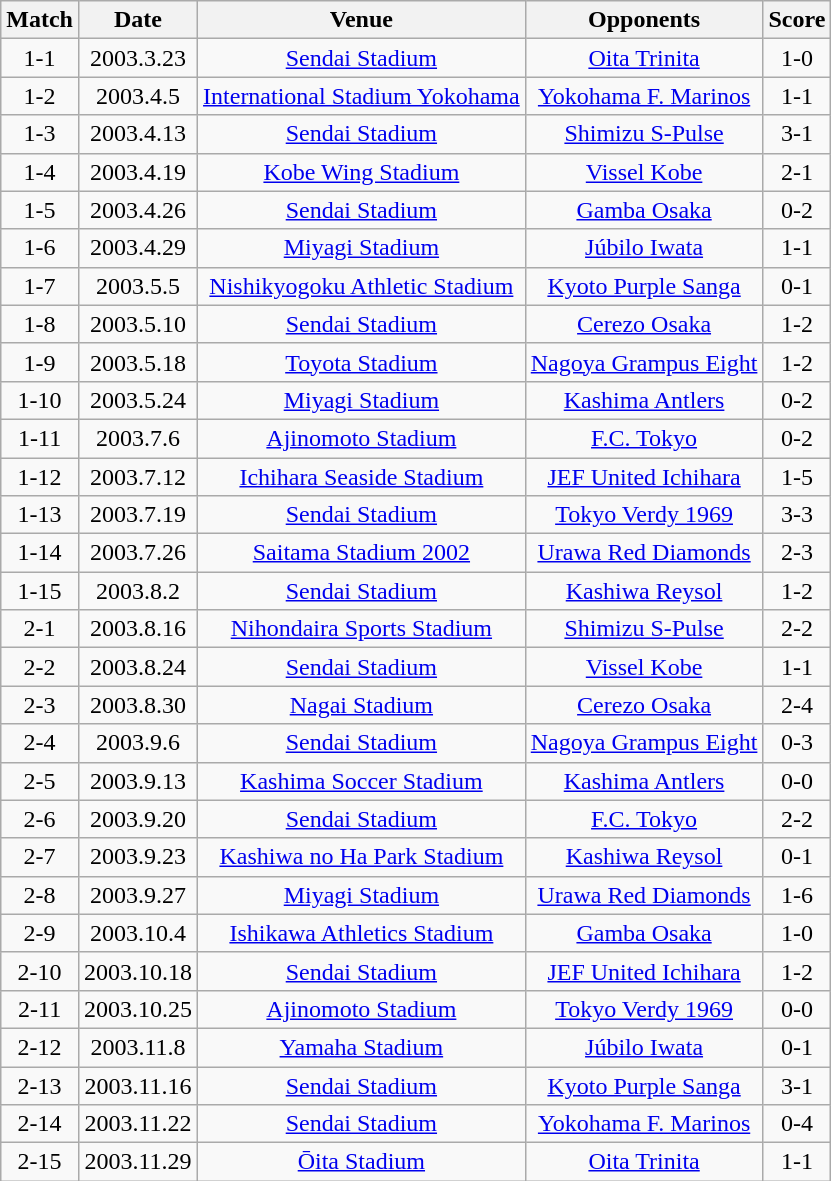<table class="wikitable" style="text-align:center;">
<tr>
<th>Match</th>
<th>Date</th>
<th>Venue</th>
<th>Opponents</th>
<th>Score</th>
</tr>
<tr>
<td>1-1</td>
<td>2003.3.23</td>
<td><a href='#'>Sendai Stadium</a></td>
<td><a href='#'>Oita Trinita</a></td>
<td>1-0</td>
</tr>
<tr>
<td>1-2</td>
<td>2003.4.5</td>
<td><a href='#'>International Stadium Yokohama</a></td>
<td><a href='#'>Yokohama F. Marinos</a></td>
<td>1-1</td>
</tr>
<tr>
<td>1-3</td>
<td>2003.4.13</td>
<td><a href='#'>Sendai Stadium</a></td>
<td><a href='#'>Shimizu S-Pulse</a></td>
<td>3-1</td>
</tr>
<tr>
<td>1-4</td>
<td>2003.4.19</td>
<td><a href='#'>Kobe Wing Stadium</a></td>
<td><a href='#'>Vissel Kobe</a></td>
<td>2-1</td>
</tr>
<tr>
<td>1-5</td>
<td>2003.4.26</td>
<td><a href='#'>Sendai Stadium</a></td>
<td><a href='#'>Gamba Osaka</a></td>
<td>0-2</td>
</tr>
<tr>
<td>1-6</td>
<td>2003.4.29</td>
<td><a href='#'>Miyagi Stadium</a></td>
<td><a href='#'>Júbilo Iwata</a></td>
<td>1-1</td>
</tr>
<tr>
<td>1-7</td>
<td>2003.5.5</td>
<td><a href='#'>Nishikyogoku Athletic Stadium</a></td>
<td><a href='#'>Kyoto Purple Sanga</a></td>
<td>0-1</td>
</tr>
<tr>
<td>1-8</td>
<td>2003.5.10</td>
<td><a href='#'>Sendai Stadium</a></td>
<td><a href='#'>Cerezo Osaka</a></td>
<td>1-2</td>
</tr>
<tr>
<td>1-9</td>
<td>2003.5.18</td>
<td><a href='#'>Toyota Stadium</a></td>
<td><a href='#'>Nagoya Grampus Eight</a></td>
<td>1-2</td>
</tr>
<tr>
<td>1-10</td>
<td>2003.5.24</td>
<td><a href='#'>Miyagi Stadium</a></td>
<td><a href='#'>Kashima Antlers</a></td>
<td>0-2</td>
</tr>
<tr>
<td>1-11</td>
<td>2003.7.6</td>
<td><a href='#'>Ajinomoto Stadium</a></td>
<td><a href='#'>F.C. Tokyo</a></td>
<td>0-2</td>
</tr>
<tr>
<td>1-12</td>
<td>2003.7.12</td>
<td><a href='#'>Ichihara Seaside Stadium</a></td>
<td><a href='#'>JEF United Ichihara</a></td>
<td>1-5</td>
</tr>
<tr>
<td>1-13</td>
<td>2003.7.19</td>
<td><a href='#'>Sendai Stadium</a></td>
<td><a href='#'>Tokyo Verdy 1969</a></td>
<td>3-3</td>
</tr>
<tr>
<td>1-14</td>
<td>2003.7.26</td>
<td><a href='#'>Saitama Stadium 2002</a></td>
<td><a href='#'>Urawa Red Diamonds</a></td>
<td>2-3</td>
</tr>
<tr>
<td>1-15</td>
<td>2003.8.2</td>
<td><a href='#'>Sendai Stadium</a></td>
<td><a href='#'>Kashiwa Reysol</a></td>
<td>1-2</td>
</tr>
<tr>
<td>2-1</td>
<td>2003.8.16</td>
<td><a href='#'>Nihondaira Sports Stadium</a></td>
<td><a href='#'>Shimizu S-Pulse</a></td>
<td>2-2</td>
</tr>
<tr>
<td>2-2</td>
<td>2003.8.24</td>
<td><a href='#'>Sendai Stadium</a></td>
<td><a href='#'>Vissel Kobe</a></td>
<td>1-1</td>
</tr>
<tr>
<td>2-3</td>
<td>2003.8.30</td>
<td><a href='#'>Nagai Stadium</a></td>
<td><a href='#'>Cerezo Osaka</a></td>
<td>2-4</td>
</tr>
<tr>
<td>2-4</td>
<td>2003.9.6</td>
<td><a href='#'>Sendai Stadium</a></td>
<td><a href='#'>Nagoya Grampus Eight</a></td>
<td>0-3</td>
</tr>
<tr>
<td>2-5</td>
<td>2003.9.13</td>
<td><a href='#'>Kashima Soccer Stadium</a></td>
<td><a href='#'>Kashima Antlers</a></td>
<td>0-0</td>
</tr>
<tr>
<td>2-6</td>
<td>2003.9.20</td>
<td><a href='#'>Sendai Stadium</a></td>
<td><a href='#'>F.C. Tokyo</a></td>
<td>2-2</td>
</tr>
<tr>
<td>2-7</td>
<td>2003.9.23</td>
<td><a href='#'>Kashiwa no Ha Park Stadium</a></td>
<td><a href='#'>Kashiwa Reysol</a></td>
<td>0-1</td>
</tr>
<tr>
<td>2-8</td>
<td>2003.9.27</td>
<td><a href='#'>Miyagi Stadium</a></td>
<td><a href='#'>Urawa Red Diamonds</a></td>
<td>1-6</td>
</tr>
<tr>
<td>2-9</td>
<td>2003.10.4</td>
<td><a href='#'>Ishikawa Athletics Stadium</a></td>
<td><a href='#'>Gamba Osaka</a></td>
<td>1-0</td>
</tr>
<tr>
<td>2-10</td>
<td>2003.10.18</td>
<td><a href='#'>Sendai Stadium</a></td>
<td><a href='#'>JEF United Ichihara</a></td>
<td>1-2</td>
</tr>
<tr>
<td>2-11</td>
<td>2003.10.25</td>
<td><a href='#'>Ajinomoto Stadium</a></td>
<td><a href='#'>Tokyo Verdy 1969</a></td>
<td>0-0</td>
</tr>
<tr>
<td>2-12</td>
<td>2003.11.8</td>
<td><a href='#'>Yamaha Stadium</a></td>
<td><a href='#'>Júbilo Iwata</a></td>
<td>0-1</td>
</tr>
<tr>
<td>2-13</td>
<td>2003.11.16</td>
<td><a href='#'>Sendai Stadium</a></td>
<td><a href='#'>Kyoto Purple Sanga</a></td>
<td>3-1</td>
</tr>
<tr>
<td>2-14</td>
<td>2003.11.22</td>
<td><a href='#'>Sendai Stadium</a></td>
<td><a href='#'>Yokohama F. Marinos</a></td>
<td>0-4</td>
</tr>
<tr>
<td>2-15</td>
<td>2003.11.29</td>
<td><a href='#'>Ōita Stadium</a></td>
<td><a href='#'>Oita Trinita</a></td>
<td>1-1</td>
</tr>
</table>
